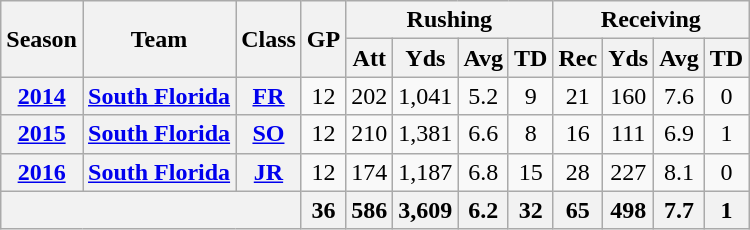<table class="wikitable" style="text-align:center;">
<tr>
<th rowspan="2">Season</th>
<th rowspan="2">Team</th>
<th rowspan="2">Class</th>
<th rowspan="2">GP</th>
<th colspan="4">Rushing</th>
<th colspan="4">Receiving</th>
</tr>
<tr>
<th>Att</th>
<th>Yds</th>
<th>Avg</th>
<th>TD</th>
<th>Rec</th>
<th>Yds</th>
<th>Avg</th>
<th>TD</th>
</tr>
<tr>
<th><a href='#'>2014</a></th>
<th><a href='#'>South Florida</a></th>
<th><a href='#'>FR</a></th>
<td>12</td>
<td>202</td>
<td>1,041</td>
<td>5.2</td>
<td>9</td>
<td>21</td>
<td>160</td>
<td>7.6</td>
<td>0</td>
</tr>
<tr>
<th><a href='#'>2015</a></th>
<th><a href='#'>South Florida</a></th>
<th><a href='#'>SO</a></th>
<td>12</td>
<td>210</td>
<td>1,381</td>
<td>6.6</td>
<td>8</td>
<td>16</td>
<td>111</td>
<td>6.9</td>
<td>1</td>
</tr>
<tr>
<th><a href='#'>2016</a></th>
<th><a href='#'>South Florida</a></th>
<th><a href='#'>JR</a></th>
<td>12</td>
<td>174</td>
<td>1,187</td>
<td>6.8</td>
<td>15</td>
<td>28</td>
<td>227</td>
<td>8.1</td>
<td>0</td>
</tr>
<tr>
<th colspan="3"></th>
<th>36</th>
<th>586</th>
<th>3,609</th>
<th>6.2</th>
<th>32</th>
<th>65</th>
<th>498</th>
<th>7.7</th>
<th>1</th>
</tr>
</table>
